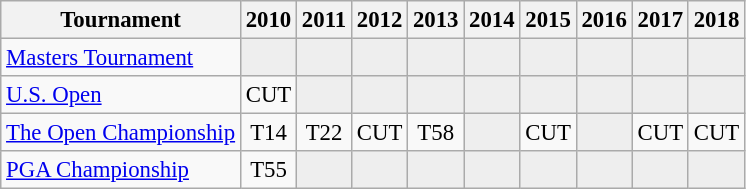<table class="wikitable" style="font-size:95%;text-align:center;">
<tr>
<th>Tournament</th>
<th>2010</th>
<th>2011</th>
<th>2012</th>
<th>2013</th>
<th>2014</th>
<th>2015</th>
<th>2016</th>
<th>2017</th>
<th>2018</th>
</tr>
<tr>
<td align=left><a href='#'>Masters Tournament</a></td>
<td style="background:#eeeeee;"></td>
<td style="background:#eeeeee;"></td>
<td style="background:#eeeeee;"></td>
<td style="background:#eeeeee;"></td>
<td style="background:#eeeeee;"></td>
<td style="background:#eeeeee;"></td>
<td style="background:#eeeeee;"></td>
<td style="background:#eeeeee;"></td>
<td style="background:#eeeeee;"></td>
</tr>
<tr>
<td align=left><a href='#'>U.S. Open</a></td>
<td>CUT</td>
<td style="background:#eeeeee;"></td>
<td style="background:#eeeeee;"></td>
<td style="background:#eeeeee;"></td>
<td style="background:#eeeeee;"></td>
<td style="background:#eeeeee;"></td>
<td style="background:#eeeeee;"></td>
<td style="background:#eeeeee;"></td>
<td style="background:#eeeeee;"></td>
</tr>
<tr>
<td align=left><a href='#'>The Open Championship</a></td>
<td>T14</td>
<td>T22</td>
<td>CUT</td>
<td>T58</td>
<td style="background:#eeeeee;"></td>
<td>CUT</td>
<td style="background:#eeeeee;"></td>
<td>CUT</td>
<td>CUT</td>
</tr>
<tr>
<td align=left><a href='#'>PGA Championship</a></td>
<td>T55</td>
<td style="background:#eeeeee;"></td>
<td style="background:#eeeeee;"></td>
<td style="background:#eeeeee;"></td>
<td style="background:#eeeeee;"></td>
<td style="background:#eeeeee;"></td>
<td style="background:#eeeeee;"></td>
<td style="background:#eeeeee;"></td>
<td style="background:#eeeeee;"></td>
</tr>
</table>
